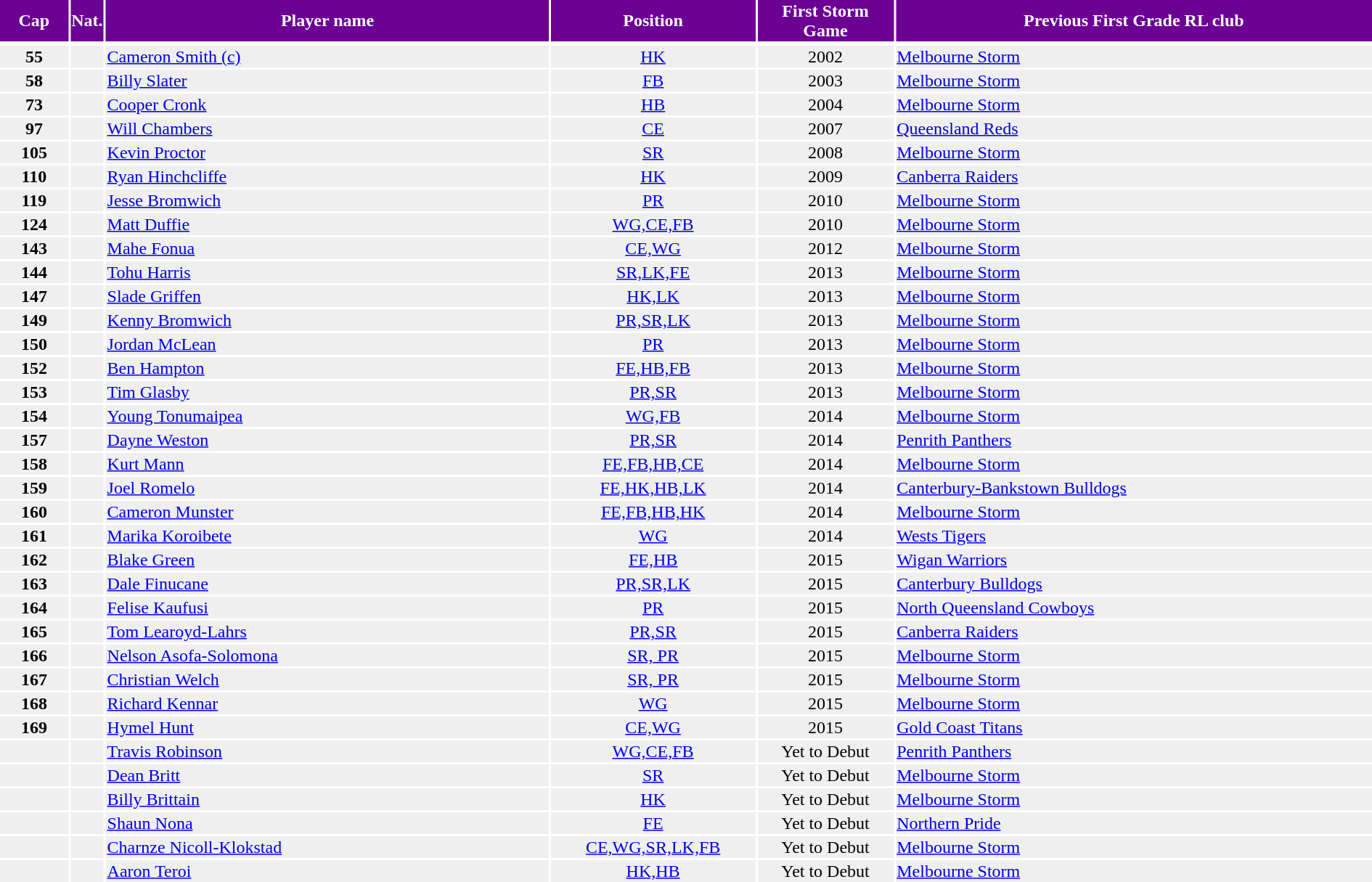<table width=100%>
<tr bgcolor=#6C0094 style="color:#FFFFFF">
<th width=5%>Cap </th>
<th width=1%>Nat.</th>
<th !width=30%>Player name</th>
<th width=15%>Position</th>
<th width=10%>First Storm Game</th>
<th width=35%>Previous First Grade RL club </th>
</tr>
<tr>
</tr>
<tr bgcolor=#EFEFEF>
<td align=center><strong>55</strong></td>
<td align=center></td>
<td><a href='#'>Cameron Smith (c)</a></td>
<td align=center><a href='#'>HK</a></td>
<td align=center>2002</td>
<td> <a href='#'>Melbourne Storm</a></td>
</tr>
<tr bgcolor=#EFEFEF>
<td align=center><strong>58</strong></td>
<td align=center></td>
<td><a href='#'>Billy Slater</a></td>
<td align=center><a href='#'>FB</a></td>
<td align=center>2003</td>
<td> <a href='#'>Melbourne Storm</a></td>
</tr>
<tr bgcolor=#EFEFEF>
<td align=center><strong>73</strong></td>
<td align=center></td>
<td><a href='#'>Cooper Cronk</a></td>
<td align=center><a href='#'>HB</a></td>
<td align=center>2004</td>
<td> <a href='#'>Melbourne Storm</a></td>
</tr>
<tr bgcolor=#EFEFEF>
<td align=center><strong>97</strong></td>
<td align=center></td>
<td><a href='#'>Will Chambers</a></td>
<td align=center><a href='#'>CE</a></td>
<td align=center>2007</td>
<td> <a href='#'>Queensland Reds</a></td>
</tr>
<tr bgcolor=#EFEFEF>
<td align=center><strong>105</strong></td>
<td align=center></td>
<td><a href='#'>Kevin Proctor</a></td>
<td align=center><a href='#'>SR</a></td>
<td align=center>2008</td>
<td> <a href='#'>Melbourne Storm</a></td>
</tr>
<tr bgcolor=#EFEFEF>
<td align=center><strong>110</strong></td>
<td align=center></td>
<td><a href='#'>Ryan Hinchcliffe</a></td>
<td align=center><a href='#'>HK</a></td>
<td align=center>2009</td>
<td> <a href='#'>Canberra Raiders</a></td>
</tr>
<tr bgcolor=#EFEFEF>
<td align=center><strong>119</strong></td>
<td align=center></td>
<td><a href='#'>Jesse Bromwich</a></td>
<td align=center><a href='#'>PR</a></td>
<td align=center>2010</td>
<td> <a href='#'>Melbourne Storm</a></td>
</tr>
<tr bgcolor=#EFEFEF>
<td align=center><strong>124</strong></td>
<td align=center></td>
<td><a href='#'>Matt Duffie</a></td>
<td align=center><a href='#'>WG,CE,FB</a></td>
<td align=center>2010</td>
<td> <a href='#'>Melbourne Storm</a></td>
</tr>
<tr bgcolor=#EFEFEF>
<td align=center><strong>143</strong></td>
<td align=center></td>
<td><a href='#'>Mahe Fonua</a></td>
<td align=center><a href='#'>CE,WG</a></td>
<td align=center>2012</td>
<td> <a href='#'>Melbourne Storm</a></td>
</tr>
<tr bgcolor=#EFEFEF>
<td align=center><strong>144</strong></td>
<td align=center></td>
<td><a href='#'>Tohu Harris</a></td>
<td align=center><a href='#'>SR,LK,FE</a></td>
<td align=center>2013</td>
<td> <a href='#'>Melbourne Storm</a></td>
</tr>
<tr bgcolor=#EFEFEF>
<td align=center><strong>147</strong></td>
<td align=center></td>
<td><a href='#'>Slade Griffen</a></td>
<td align=center><a href='#'>HK,LK</a></td>
<td align=center>2013</td>
<td> <a href='#'>Melbourne Storm</a></td>
</tr>
<tr bgcolor=#EFEFEF>
<td align=center><strong>149</strong></td>
<td align=center></td>
<td><a href='#'>Kenny Bromwich</a></td>
<td align=center><a href='#'>PR,SR,LK</a></td>
<td align=center>2013</td>
<td> <a href='#'>Melbourne Storm</a></td>
</tr>
<tr bgcolor=#EFEFEF>
<td align=center><strong>150</strong></td>
<td align=center></td>
<td><a href='#'>Jordan McLean</a></td>
<td align=center><a href='#'>PR</a></td>
<td align=center>2013</td>
<td> <a href='#'>Melbourne Storm</a></td>
</tr>
<tr bgcolor=#EFEFEF>
<td align=center><strong>152</strong></td>
<td align=center></td>
<td><a href='#'>Ben Hampton</a></td>
<td align=center><a href='#'>FE,HB,FB</a></td>
<td align=center>2013</td>
<td> <a href='#'>Melbourne Storm</a></td>
</tr>
<tr bgcolor=#EFEFEF>
<td align=center><strong>153</strong></td>
<td align=center></td>
<td><a href='#'>Tim Glasby</a></td>
<td align=center><a href='#'>PR,SR</a></td>
<td align=center>2013</td>
<td> <a href='#'>Melbourne Storm</a></td>
</tr>
<tr bgcolor=#EFEFEF>
<td align=center><strong>154</strong></td>
<td align=center></td>
<td><a href='#'>Young Tonumaipea</a></td>
<td align=center><a href='#'>WG,FB</a></td>
<td align=center>2014</td>
<td> <a href='#'>Melbourne Storm</a></td>
</tr>
<tr bgcolor=#EFEFEF>
<td align=center><strong>157</strong></td>
<td align=center></td>
<td><a href='#'>Dayne Weston</a></td>
<td align=center><a href='#'>PR,SR</a></td>
<td align=center>2014</td>
<td> <a href='#'>Penrith Panthers</a></td>
</tr>
<tr bgcolor=#EFEFEF>
<td align=center><strong>158</strong></td>
<td align=center></td>
<td><a href='#'>Kurt Mann</a></td>
<td align=center><a href='#'>FE,FB,HB,CE</a></td>
<td align=center>2014</td>
<td> <a href='#'>Melbourne Storm</a></td>
</tr>
<tr bgcolor=#EFEFEF>
<td align=center><strong>159</strong></td>
<td align=center></td>
<td><a href='#'>Joel Romelo</a></td>
<td align=center><a href='#'>FE,HK,HB,LK</a></td>
<td align=center>2014</td>
<td> <a href='#'>Canterbury-Bankstown Bulldogs</a></td>
</tr>
<tr bgcolor=#EFEFEF>
<td align=center><strong>160</strong></td>
<td align=center></td>
<td><a href='#'>Cameron Munster</a></td>
<td align=center><a href='#'>FE,FB,HB,HK</a></td>
<td align=center>2014</td>
<td> <a href='#'>Melbourne Storm</a></td>
</tr>
<tr bgcolor=#EFEFEF>
<td align=center><strong>161</strong></td>
<td align=center></td>
<td><a href='#'>Marika Koroibete</a></td>
<td align=center><a href='#'>WG</a></td>
<td align=center>2014</td>
<td> <a href='#'>Wests Tigers</a></td>
</tr>
<tr bgcolor=#EFEFEF>
<td align=center><strong>162</strong></td>
<td align=center></td>
<td><a href='#'>Blake Green</a></td>
<td align=center><a href='#'>FE,HB</a></td>
<td align=center>2015</td>
<td> <a href='#'>Wigan Warriors</a></td>
</tr>
<tr bgcolor=#EFEFEF>
<td align=center><strong>163</strong></td>
<td align=center></td>
<td><a href='#'>Dale Finucane</a></td>
<td align=center><a href='#'>PR,SR,LK</a></td>
<td align=center>2015</td>
<td> <a href='#'>Canterbury Bulldogs</a></td>
</tr>
<tr bgcolor=#EFEFEF>
<td align=center><strong>164</strong></td>
<td align=center></td>
<td><a href='#'>Felise Kaufusi</a></td>
<td align=center><a href='#'>PR</a></td>
<td align=center>2015</td>
<td> <a href='#'>North Queensland Cowboys</a></td>
</tr>
<tr bgcolor=#EFEFEF>
<td align=center><strong>165</strong></td>
<td align=center></td>
<td><a href='#'>Tom Learoyd-Lahrs</a></td>
<td align=center><a href='#'>PR,SR</a></td>
<td align=center>2015</td>
<td> <a href='#'>Canberra Raiders</a></td>
</tr>
<tr bgcolor=#EFEFEF>
<td align=center><strong>166</strong></td>
<td align=center></td>
<td><a href='#'>Nelson Asofa-Solomona</a></td>
<td align=center><a href='#'>SR, PR</a></td>
<td align=center>2015</td>
<td> <a href='#'>Melbourne Storm</a></td>
</tr>
<tr bgcolor=#EFEFEF>
<td align=center><strong>167</strong></td>
<td align=center></td>
<td><a href='#'>Christian Welch</a></td>
<td align=center><a href='#'>SR, PR</a></td>
<td align=center>2015</td>
<td> <a href='#'>Melbourne Storm</a></td>
</tr>
<tr bgcolor=#EFEFEF>
<td align=center><strong>168</strong></td>
<td align=center></td>
<td><a href='#'>Richard Kennar</a></td>
<td align=center><a href='#'>WG</a></td>
<td align=center>2015</td>
<td> <a href='#'>Melbourne Storm</a></td>
</tr>
<tr bgcolor=#EFEFEF>
<td align=center><strong>169</strong></td>
<td align=center></td>
<td><a href='#'>Hymel Hunt</a></td>
<td align=center><a href='#'>CE,WG</a></td>
<td align=center>2015</td>
<td> <a href='#'>Gold Coast Titans</a></td>
</tr>
<tr bgcolor=#EFEFEF>
<td align=center></td>
<td align=center></td>
<td><a href='#'>Travis Robinson</a></td>
<td align=center><a href='#'>WG,CE,FB</a></td>
<td align=center>Yet to Debut</td>
<td> <a href='#'>Penrith Panthers</a></td>
</tr>
<tr bgcolor=#EFEFEF>
<td align=center></td>
<td align=center></td>
<td><a href='#'>Dean Britt</a></td>
<td align=center><a href='#'>SR</a></td>
<td align=center>Yet to Debut</td>
<td> <a href='#'>Melbourne Storm</a></td>
</tr>
<tr bgcolor=#EFEFEF>
<td align=center></td>
<td align=center></td>
<td><a href='#'>Billy Brittain</a></td>
<td align=center><a href='#'>HK</a></td>
<td align=center>Yet to Debut</td>
<td> <a href='#'>Melbourne Storm</a></td>
</tr>
<tr bgcolor=#EFEFEF>
<td align=center></td>
<td align=center></td>
<td><a href='#'>Shaun Nona</a></td>
<td align=center><a href='#'>FE</a></td>
<td align=center>Yet to Debut</td>
<td> <a href='#'>Northern Pride</a></td>
</tr>
<tr bgcolor=#EFEFEF>
<td align=center></td>
<td align=center></td>
<td><a href='#'>Charnze Nicoll-Klokstad</a></td>
<td align=center><a href='#'>CE,WG,SR,LK,FB</a></td>
<td align=center>Yet to Debut</td>
<td> <a href='#'>Melbourne Storm</a></td>
</tr>
<tr bgcolor=#EFEFEF>
<td align=center></td>
<td align=center></td>
<td><a href='#'>Aaron Teroi</a></td>
<td align=center><a href='#'>HK,HB</a></td>
<td align=center>Yet to Debut</td>
<td> <a href='#'>Melbourne Storm</a></td>
</tr>
</table>
